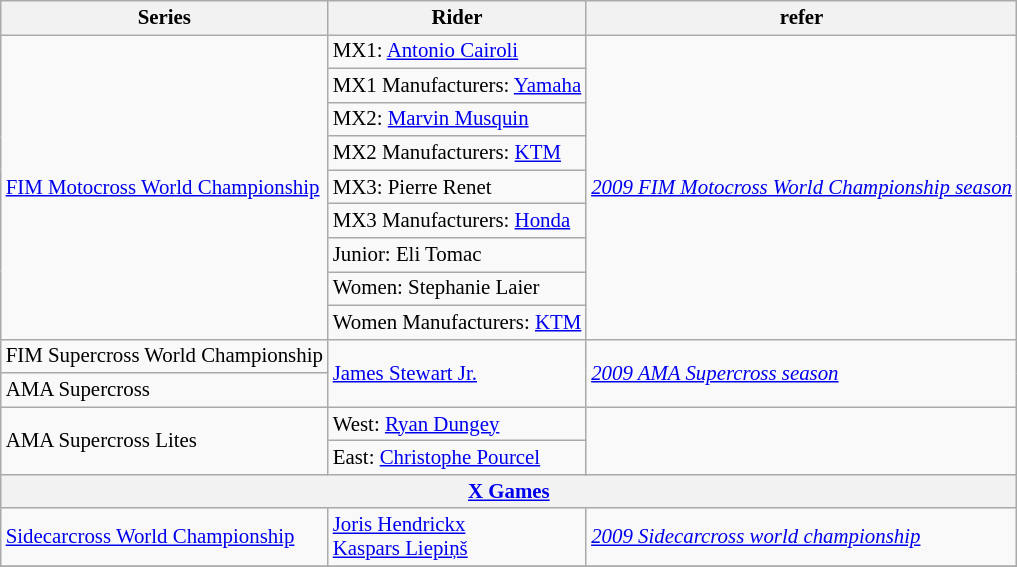<table class="wikitable" style="font-size: 87%;">
<tr>
<th>Series</th>
<th>Rider</th>
<th>refer</th>
</tr>
<tr>
<td rowspan=9><a href='#'>FIM Motocross World Championship</a></td>
<td>MX1:  <a href='#'>Antonio Cairoli</a></td>
<td rowspan=9><em><a href='#'>2009 FIM Motocross World Championship season</a></em></td>
</tr>
<tr>
<td>MX1 Manufacturers:  <a href='#'>Yamaha</a></td>
</tr>
<tr>
<td>MX2:  <a href='#'>Marvin Musquin</a></td>
</tr>
<tr>
<td>MX2 Manufacturers:  <a href='#'>KTM</a></td>
</tr>
<tr>
<td>MX3:  Pierre Renet</td>
</tr>
<tr>
<td>MX3 Manufacturers:  <a href='#'>Honda</a></td>
</tr>
<tr>
<td>Junior:  Eli Tomac</td>
</tr>
<tr>
<td>Women:  Stephanie Laier</td>
</tr>
<tr>
<td>Women Manufacturers:  <a href='#'>KTM</a></td>
</tr>
<tr>
<td>FIM Supercross World Championship</td>
<td rowspan=2> <a href='#'>James Stewart Jr.</a></td>
<td rowspan=2><em><a href='#'>2009 AMA Supercross season</a></em></td>
</tr>
<tr>
<td>AMA Supercross</td>
</tr>
<tr>
<td rowspan=2>AMA Supercross Lites</td>
<td>West:  <a href='#'>Ryan Dungey</a></td>
<td rowspan=2></td>
</tr>
<tr>
<td>East:  <a href='#'>Christophe Pourcel</a></td>
</tr>
<tr>
<th colspan=3 align="center"><a href='#'>X Games</a></th>
</tr>
<tr>
<td><a href='#'>Sidecarcross World Championship</a></td>
<td> <a href='#'>Joris Hendrickx</a><br> <a href='#'>Kaspars Liepiņš</a></td>
<td><em><a href='#'>2009 Sidecarcross world championship</a></em></td>
</tr>
<tr>
</tr>
</table>
